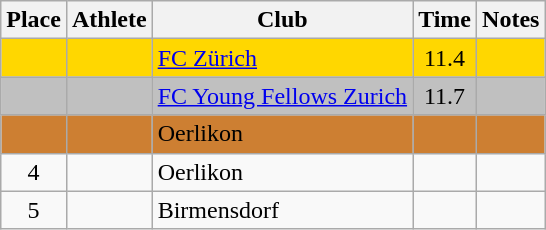<table class="wikitable sortable">
<tr>
<th>Place</th>
<th>Athlete</th>
<th>Club</th>
<th>Time</th>
<th>Notes</th>
</tr>
<tr style="background:gold;">
<td align=center></td>
<td></td>
<td><a href='#'>FC Zürich</a></td>
<td align=center>11.4</td>
<td></td>
</tr>
<tr style="background:silver;">
<td align=center></td>
<td></td>
<td><a href='#'>FC Young Fellows Zurich</a></td>
<td align=center>11.7</td>
<td></td>
</tr>
<tr style="background:#CD7F32;">
<td align=center></td>
<td></td>
<td>Oerlikon</td>
<td align=center></td>
<td></td>
</tr>
<tr>
<td align=center>4</td>
<td></td>
<td>Oerlikon</td>
<td align=center></td>
<td></td>
</tr>
<tr>
<td align=center>5</td>
<td></td>
<td>Birmensdorf</td>
<td align=center></td>
<td></td>
</tr>
</table>
